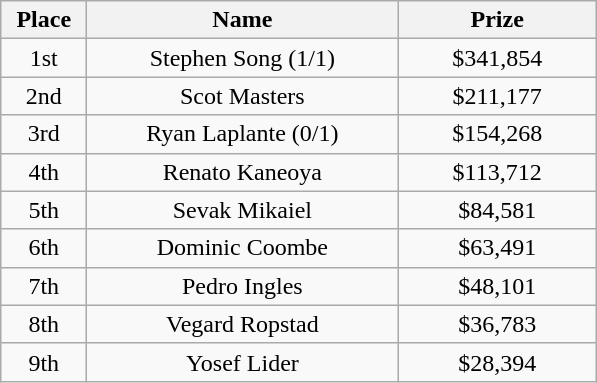<table class="wikitable">
<tr>
<th width="50">Place</th>
<th width="200">Name</th>
<th width="125">Prize</th>
</tr>
<tr>
<td align = "center">1st</td>
<td align = "center">Stephen Song (1/1)</td>
<td align = "center">$341,854</td>
</tr>
<tr>
<td align = "center">2nd</td>
<td align = "center">Scot Masters</td>
<td align = "center">$211,177</td>
</tr>
<tr>
<td align = "center">3rd</td>
<td align = "center">Ryan Laplante (0/1)</td>
<td align = "center">$154,268</td>
</tr>
<tr>
<td align = "center">4th</td>
<td align = "center">Renato Kaneoya</td>
<td align = "center">$113,712</td>
</tr>
<tr>
<td align = "center">5th</td>
<td align = "center">Sevak Mikaiel</td>
<td align = "center">$84,581</td>
</tr>
<tr>
<td align = "center">6th</td>
<td align = "center">Dominic Coombe</td>
<td align = "center">$63,491</td>
</tr>
<tr>
<td align = "center">7th</td>
<td align = "center">Pedro Ingles</td>
<td align = "center">$48,101</td>
</tr>
<tr>
<td align = "center">8th</td>
<td align = "center">Vegard Ropstad</td>
<td align = "center">$36,783</td>
</tr>
<tr>
<td align = "center">9th</td>
<td align = "center">Yosef Lider</td>
<td align = "center">$28,394</td>
</tr>
</table>
